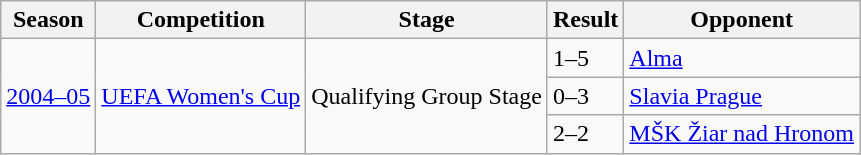<table class="wikitable">
<tr>
<th>Season</th>
<th>Competition</th>
<th>Stage</th>
<th>Result</th>
<th>Opponent</th>
</tr>
<tr>
<td rowspan="3"><a href='#'>2004–05</a></td>
<td rowspan="3"><a href='#'>UEFA Women's Cup</a></td>
<td rowspan="3">Qualifying Group Stage</td>
<td>1–5</td>
<td> <a href='#'>Alma</a></td>
</tr>
<tr>
<td>0–3</td>
<td> <a href='#'>Slavia Prague</a></td>
</tr>
<tr>
<td>2–2</td>
<td> <a href='#'>MŠK Žiar nad Hronom</a></td>
</tr>
</table>
